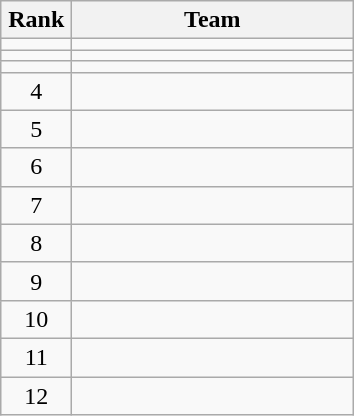<table class="wikitable" style="text-align: center;">
<tr>
<th width=40>Rank</th>
<th width=180>Team</th>
</tr>
<tr align=center>
<td></td>
<td style="text-align:left;"></td>
</tr>
<tr align=center>
<td></td>
<td style="text-align:left;"></td>
</tr>
<tr align=center>
<td></td>
<td style="text-align:left;"></td>
</tr>
<tr align=center>
<td>4</td>
<td style="text-align:left;"></td>
</tr>
<tr align=center>
<td>5</td>
<td style="text-align:left;"></td>
</tr>
<tr align=center>
<td>6</td>
<td style="text-align:left;"></td>
</tr>
<tr align=center>
<td>7</td>
<td style="text-align:left;"></td>
</tr>
<tr align=center>
<td>8</td>
<td style="text-align:left;"></td>
</tr>
<tr align=center>
<td>9</td>
<td style="text-align:left;"></td>
</tr>
<tr align=center>
<td>10</td>
<td style="text-align:left;"></td>
</tr>
<tr align=center>
<td>11</td>
<td style="text-align:left;"></td>
</tr>
<tr align=center>
<td>12</td>
<td style="text-align:left;"></td>
</tr>
</table>
